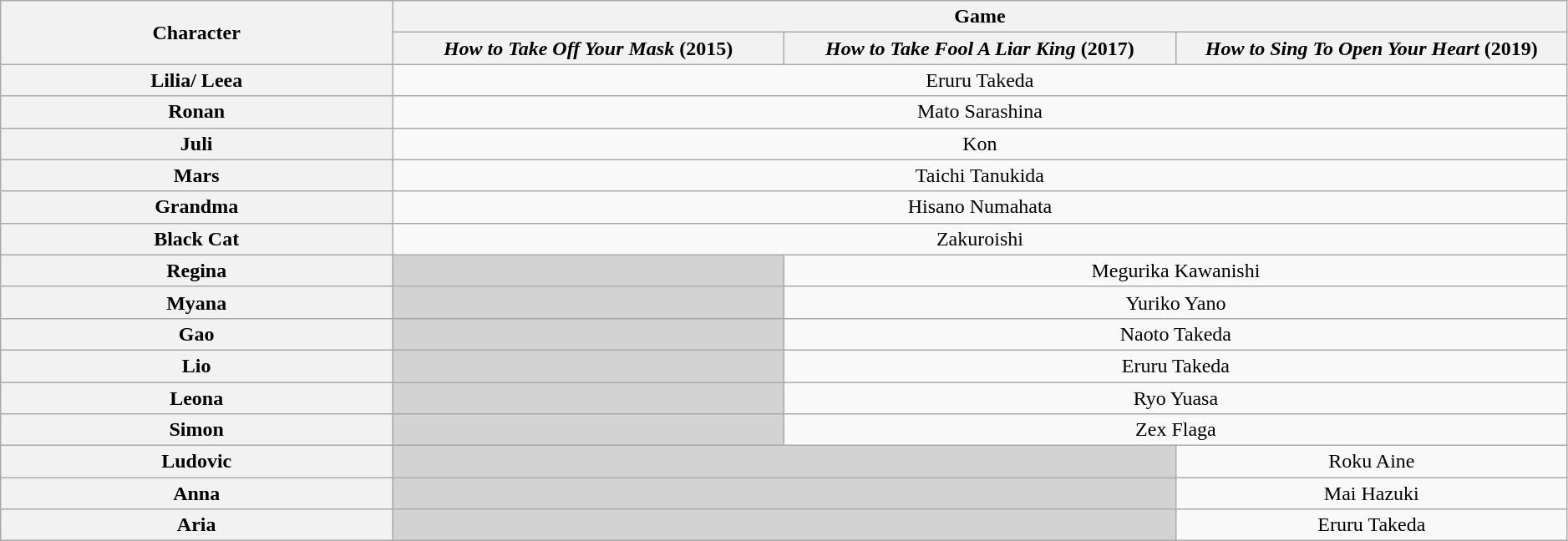<table class="wikitable" style="text-align:center; width:99%;">
<tr>
<th rowspan="2" style="width:20%;">Character</th>
<th colspan="4" style="text-align:center;">Game</th>
</tr>
<tr>
<th style="text-align:center; width:20%;"><em>How to Take Off Your Mask</em> (2015)</th>
<th style="text-align:center; width:20%;"><em>How to Take Fool A Liar King</em> (2017)</th>
<th style="text-align:center; width:20%;"><em>How to Sing To Open Your Heart</em> (2019)</th>
</tr>
<tr>
<th>Lilia/ Leea</th>
<td colspan="3">Eruru Takeda</td>
</tr>
<tr>
<th>Ronan</th>
<td colspan="3">Mato Sarashina</td>
</tr>
<tr>
<th>Juli</th>
<td colspan="3">Kon</td>
</tr>
<tr>
<th>Mars</th>
<td colspan="3">Taichi Tanukida</td>
</tr>
<tr>
<th>Grandma</th>
<td colspan="3">Hisano Numahata</td>
</tr>
<tr>
<th>Black Cat</th>
<td colspan="3">Zakuroishi</td>
</tr>
<tr>
<th>Regina</th>
<td style="background:lightgrey;"> </td>
<td colspan="2">Megurika Kawanishi</td>
</tr>
<tr>
<th>Myana</th>
<td style="background:lightgrey;"> </td>
<td colspan="2">Yuriko Yano</td>
</tr>
<tr>
<th>Gao</th>
<td style="background:lightgrey;"> </td>
<td colspan="2">Naoto Takeda</td>
</tr>
<tr>
<th>Lio</th>
<td style="background:lightgrey;"> </td>
<td colspan="2">Eruru Takeda</td>
</tr>
<tr>
<th>Leona</th>
<td style="background:lightgrey;"> </td>
<td colspan="2">Ryo Yuasa</td>
</tr>
<tr>
<th>Simon</th>
<td style="background:lightgrey;"> </td>
<td colspan="2">Zex Flaga</td>
</tr>
<tr>
<th>Ludovic</th>
<td colspan="2" style="background:lightgrey;"> </td>
<td colspan="1">Roku Aine</td>
</tr>
<tr>
<th>Anna</th>
<td colspan="2" style="background:lightgrey;"> </td>
<td colspan="1">Mai Hazuki</td>
</tr>
<tr>
<th>Aria</th>
<td colspan="2" style="background:lightgrey;"> </td>
<td colspan="1">Eruru Takeda</td>
</tr>
</table>
